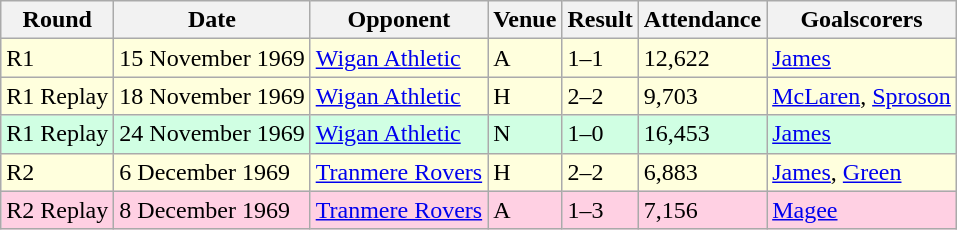<table class="wikitable">
<tr>
<th>Round</th>
<th>Date</th>
<th>Opponent</th>
<th>Venue</th>
<th>Result</th>
<th>Attendance</th>
<th>Goalscorers</th>
</tr>
<tr style="background-color: #ffffdd;">
<td>R1</td>
<td>15 November 1969</td>
<td><a href='#'>Wigan Athletic</a></td>
<td>A</td>
<td>1–1</td>
<td>12,622</td>
<td><a href='#'>James</a></td>
</tr>
<tr style="background-color: #ffffdd;">
<td>R1 Replay</td>
<td>18 November 1969</td>
<td><a href='#'>Wigan Athletic</a></td>
<td>H</td>
<td>2–2</td>
<td>9,703</td>
<td><a href='#'>McLaren</a>, <a href='#'>Sproson</a></td>
</tr>
<tr style="background-color: #d0ffe3;">
<td>R1 Replay</td>
<td>24 November 1969</td>
<td><a href='#'>Wigan Athletic</a></td>
<td>N</td>
<td>1–0</td>
<td>16,453</td>
<td><a href='#'>James</a></td>
</tr>
<tr style="background-color: #ffffdd;">
<td>R2</td>
<td>6 December 1969</td>
<td><a href='#'>Tranmere Rovers</a></td>
<td>H</td>
<td>2–2</td>
<td>6,883</td>
<td><a href='#'>James</a>, <a href='#'>Green</a></td>
</tr>
<tr style="background-color: #ffd0e3;">
<td>R2 Replay</td>
<td>8 December 1969</td>
<td><a href='#'>Tranmere Rovers</a></td>
<td>A</td>
<td>1–3</td>
<td>7,156</td>
<td><a href='#'>Magee</a></td>
</tr>
</table>
